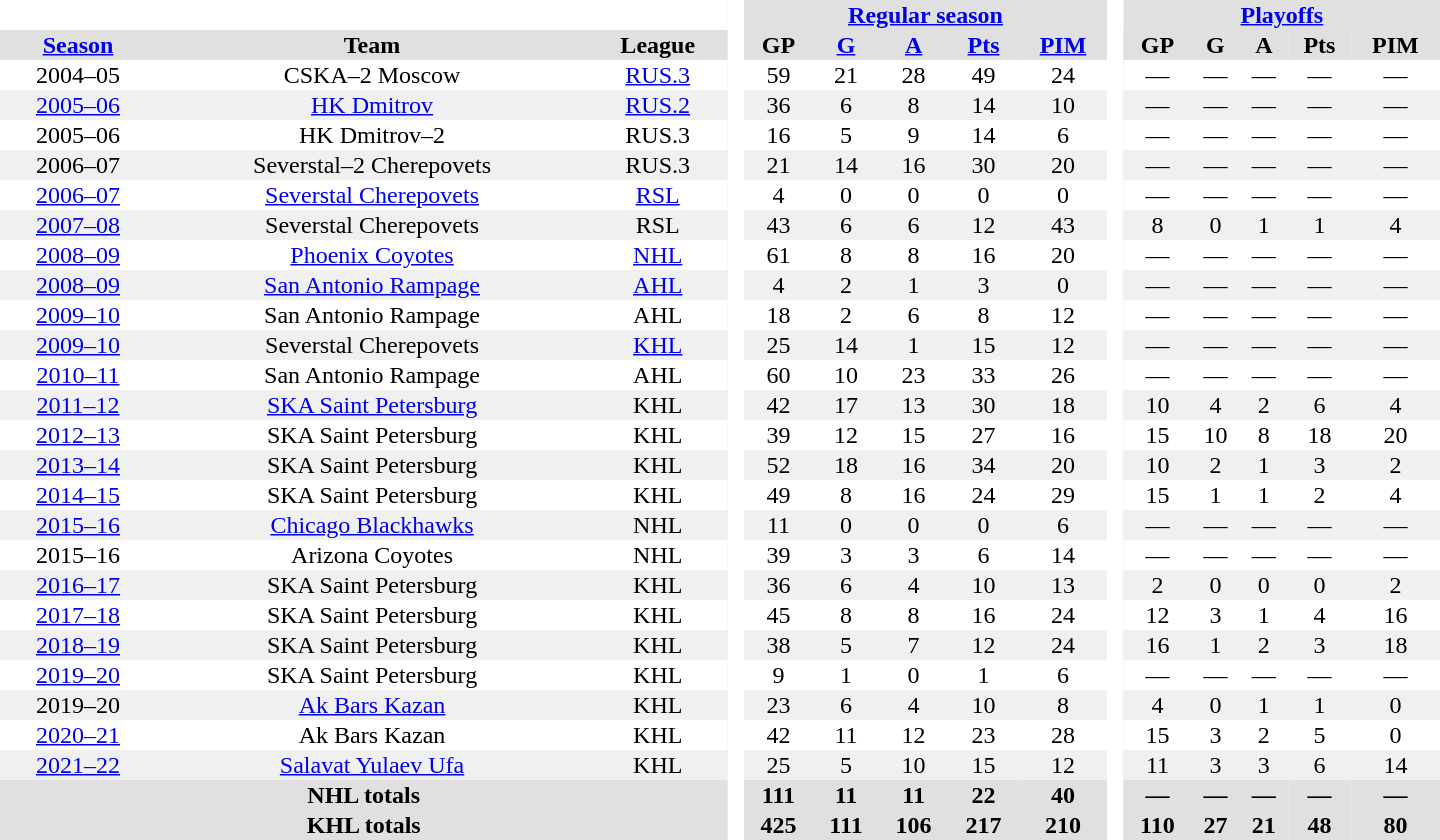<table border="0" cellpadding="1" cellspacing="0" style="text-align:center; width:60em;">
<tr style="background:#e0e0e0;">
<th colspan="3"  bgcolor="#ffffff"> </th>
<th rowspan="99" bgcolor="#ffffff"> </th>
<th colspan="5"><a href='#'>Regular season</a></th>
<th rowspan="99" bgcolor="#ffffff"> </th>
<th colspan="5"><a href='#'>Playoffs</a></th>
</tr>
<tr style="background:#e0e0e0;">
<th><a href='#'>Season</a></th>
<th>Team</th>
<th>League</th>
<th>GP</th>
<th><a href='#'>G</a></th>
<th><a href='#'>A</a></th>
<th><a href='#'>Pts</a></th>
<th><a href='#'>PIM</a></th>
<th>GP</th>
<th>G</th>
<th>A</th>
<th>Pts</th>
<th>PIM</th>
</tr>
<tr>
<td>2004–05</td>
<td>CSKA–2 Moscow</td>
<td><a href='#'>RUS.3</a></td>
<td>59</td>
<td>21</td>
<td>28</td>
<td>49</td>
<td>24</td>
<td>—</td>
<td>—</td>
<td>—</td>
<td>—</td>
<td>—</td>
</tr>
<tr style="background:#f0f0f0;">
<td><a href='#'>2005–06</a></td>
<td><a href='#'>HK Dmitrov</a></td>
<td><a href='#'>RUS.2</a></td>
<td>36</td>
<td>6</td>
<td>8</td>
<td>14</td>
<td>10</td>
<td>—</td>
<td>—</td>
<td>—</td>
<td>—</td>
<td>—</td>
</tr>
<tr>
<td>2005–06</td>
<td>HK Dmitrov–2</td>
<td>RUS.3</td>
<td>16</td>
<td>5</td>
<td>9</td>
<td>14</td>
<td>6</td>
<td>—</td>
<td>—</td>
<td>—</td>
<td>—</td>
<td>—</td>
</tr>
<tr style="background:#f0f0f0;">
<td>2006–07</td>
<td>Severstal–2 Cherepovets</td>
<td>RUS.3</td>
<td>21</td>
<td>14</td>
<td>16</td>
<td>30</td>
<td>20</td>
<td>—</td>
<td>—</td>
<td>—</td>
<td>—</td>
<td>—</td>
</tr>
<tr>
<td><a href='#'>2006–07</a></td>
<td><a href='#'>Severstal Cherepovets</a></td>
<td><a href='#'>RSL</a></td>
<td>4</td>
<td>0</td>
<td>0</td>
<td>0</td>
<td>0</td>
<td>—</td>
<td>—</td>
<td>—</td>
<td>—</td>
<td>—</td>
</tr>
<tr style="background:#f0f0f0;">
<td><a href='#'>2007–08</a></td>
<td>Severstal Cherepovets</td>
<td>RSL</td>
<td>43</td>
<td>6</td>
<td>6</td>
<td>12</td>
<td>43</td>
<td>8</td>
<td>0</td>
<td>1</td>
<td>1</td>
<td>4</td>
</tr>
<tr>
<td><a href='#'>2008–09</a></td>
<td><a href='#'>Phoenix Coyotes</a></td>
<td><a href='#'>NHL</a></td>
<td>61</td>
<td>8</td>
<td>8</td>
<td>16</td>
<td>20</td>
<td>—</td>
<td>—</td>
<td>—</td>
<td>—</td>
<td>—</td>
</tr>
<tr style="background:#f0f0f0;">
<td><a href='#'>2008–09</a></td>
<td><a href='#'>San Antonio Rampage</a></td>
<td><a href='#'>AHL</a></td>
<td>4</td>
<td>2</td>
<td>1</td>
<td>3</td>
<td>0</td>
<td>—</td>
<td>—</td>
<td>—</td>
<td>—</td>
<td>—</td>
</tr>
<tr>
<td><a href='#'>2009–10</a></td>
<td>San Antonio Rampage</td>
<td>AHL</td>
<td>18</td>
<td>2</td>
<td>6</td>
<td>8</td>
<td>12</td>
<td>—</td>
<td>—</td>
<td>—</td>
<td>—</td>
<td>—</td>
</tr>
<tr style="background:#f0f0f0;">
<td><a href='#'>2009–10</a></td>
<td>Severstal Cherepovets</td>
<td><a href='#'>KHL</a></td>
<td>25</td>
<td>14</td>
<td>1</td>
<td>15</td>
<td>12</td>
<td>—</td>
<td>—</td>
<td>—</td>
<td>—</td>
<td>—</td>
</tr>
<tr>
<td><a href='#'>2010–11</a></td>
<td>San Antonio Rampage</td>
<td>AHL</td>
<td>60</td>
<td>10</td>
<td>23</td>
<td>33</td>
<td>26</td>
<td>—</td>
<td>—</td>
<td>—</td>
<td>—</td>
<td>—</td>
</tr>
<tr style="background:#f0f0f0;">
<td><a href='#'>2011–12</a></td>
<td><a href='#'>SKA Saint Petersburg</a></td>
<td>KHL</td>
<td>42</td>
<td>17</td>
<td>13</td>
<td>30</td>
<td>18</td>
<td>10</td>
<td>4</td>
<td>2</td>
<td>6</td>
<td>4</td>
</tr>
<tr>
<td><a href='#'>2012–13</a></td>
<td>SKA Saint Petersburg</td>
<td>KHL</td>
<td>39</td>
<td>12</td>
<td>15</td>
<td>27</td>
<td>16</td>
<td>15</td>
<td>10</td>
<td>8</td>
<td>18</td>
<td>20</td>
</tr>
<tr style="background:#f0f0f0;">
<td><a href='#'>2013–14</a></td>
<td>SKA Saint Petersburg</td>
<td>KHL</td>
<td>52</td>
<td>18</td>
<td>16</td>
<td>34</td>
<td>20</td>
<td>10</td>
<td>2</td>
<td>1</td>
<td>3</td>
<td>2</td>
</tr>
<tr>
<td><a href='#'>2014–15</a></td>
<td>SKA Saint Petersburg</td>
<td>KHL</td>
<td>49</td>
<td>8</td>
<td>16</td>
<td>24</td>
<td>29</td>
<td>15</td>
<td>1</td>
<td>1</td>
<td>2</td>
<td>4</td>
</tr>
<tr style="background:#f0f0f0;">
<td><a href='#'>2015–16</a></td>
<td><a href='#'>Chicago Blackhawks</a></td>
<td>NHL</td>
<td>11</td>
<td>0</td>
<td>0</td>
<td>0</td>
<td>6</td>
<td>—</td>
<td>—</td>
<td>—</td>
<td>—</td>
<td>—</td>
</tr>
<tr>
<td>2015–16</td>
<td>Arizona Coyotes</td>
<td>NHL</td>
<td>39</td>
<td>3</td>
<td>3</td>
<td>6</td>
<td>14</td>
<td>—</td>
<td>—</td>
<td>—</td>
<td>—</td>
<td>—</td>
</tr>
<tr style="background:#f0f0f0;">
<td><a href='#'>2016–17</a></td>
<td>SKA Saint Petersburg</td>
<td>KHL</td>
<td>36</td>
<td>6</td>
<td>4</td>
<td>10</td>
<td>13</td>
<td>2</td>
<td>0</td>
<td>0</td>
<td>0</td>
<td>2</td>
</tr>
<tr>
<td><a href='#'>2017–18</a></td>
<td>SKA Saint Petersburg</td>
<td>KHL</td>
<td>45</td>
<td>8</td>
<td>8</td>
<td>16</td>
<td>24</td>
<td>12</td>
<td>3</td>
<td>1</td>
<td>4</td>
<td>16</td>
</tr>
<tr style="background:#f0f0f0;">
<td><a href='#'>2018–19</a></td>
<td>SKA Saint Petersburg</td>
<td>KHL</td>
<td>38</td>
<td>5</td>
<td>7</td>
<td>12</td>
<td>24</td>
<td>16</td>
<td>1</td>
<td>2</td>
<td>3</td>
<td>18</td>
</tr>
<tr>
<td><a href='#'>2019–20</a></td>
<td>SKA Saint Petersburg</td>
<td>KHL</td>
<td>9</td>
<td>1</td>
<td>0</td>
<td>1</td>
<td>6</td>
<td>—</td>
<td>—</td>
<td>—</td>
<td>—</td>
<td>—</td>
</tr>
<tr style="background:#f0f0f0;">
<td>2019–20</td>
<td><a href='#'>Ak Bars Kazan</a></td>
<td>KHL</td>
<td>23</td>
<td>6</td>
<td>4</td>
<td>10</td>
<td>8</td>
<td>4</td>
<td>0</td>
<td>1</td>
<td>1</td>
<td>0</td>
</tr>
<tr>
<td><a href='#'>2020–21</a></td>
<td>Ak Bars Kazan</td>
<td>KHL</td>
<td>42</td>
<td>11</td>
<td>12</td>
<td>23</td>
<td>28</td>
<td>15</td>
<td>3</td>
<td>2</td>
<td>5</td>
<td>0</td>
</tr>
<tr style="background:#f0f0f0;">
<td><a href='#'>2021–22</a></td>
<td><a href='#'>Salavat Yulaev Ufa</a></td>
<td>KHL</td>
<td>25</td>
<td>5</td>
<td>10</td>
<td>15</td>
<td>12</td>
<td>11</td>
<td>3</td>
<td>3</td>
<td>6</td>
<td>14</td>
</tr>
<tr bgcolor="#e0e0e0">
<th colspan="3">NHL totals</th>
<th>111</th>
<th>11</th>
<th>11</th>
<th>22</th>
<th>40</th>
<th>—</th>
<th>—</th>
<th>—</th>
<th>—</th>
<th>—</th>
</tr>
<tr bgcolor="#e0e0e0">
<th colspan="3">KHL totals</th>
<th>425</th>
<th>111</th>
<th>106</th>
<th>217</th>
<th>210</th>
<th>110</th>
<th>27</th>
<th>21</th>
<th>48</th>
<th>80</th>
</tr>
</table>
